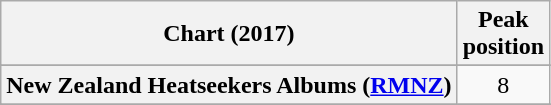<table class="wikitable sortable plainrowheaders" style="text-align:center">
<tr>
<th scope="col">Chart (2017)</th>
<th scope="col">Peak<br> position</th>
</tr>
<tr>
</tr>
<tr>
</tr>
<tr>
</tr>
<tr>
</tr>
<tr>
</tr>
<tr>
</tr>
<tr>
</tr>
<tr>
<th scope="row">New Zealand Heatseekers Albums (<a href='#'>RMNZ</a>)</th>
<td>8</td>
</tr>
<tr>
</tr>
<tr>
</tr>
<tr>
</tr>
<tr>
</tr>
<tr>
</tr>
<tr>
</tr>
<tr>
</tr>
</table>
